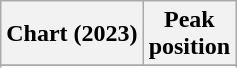<table class="wikitable sortable plainrowheaders" style="text-align:center">
<tr>
<th scope="col">Chart (2023)</th>
<th scope="col">Peak<br>position</th>
</tr>
<tr>
</tr>
<tr>
</tr>
<tr>
</tr>
<tr>
</tr>
<tr>
</tr>
<tr>
</tr>
<tr>
</tr>
<tr>
</tr>
<tr>
</tr>
<tr>
</tr>
<tr>
</tr>
<tr>
</tr>
</table>
